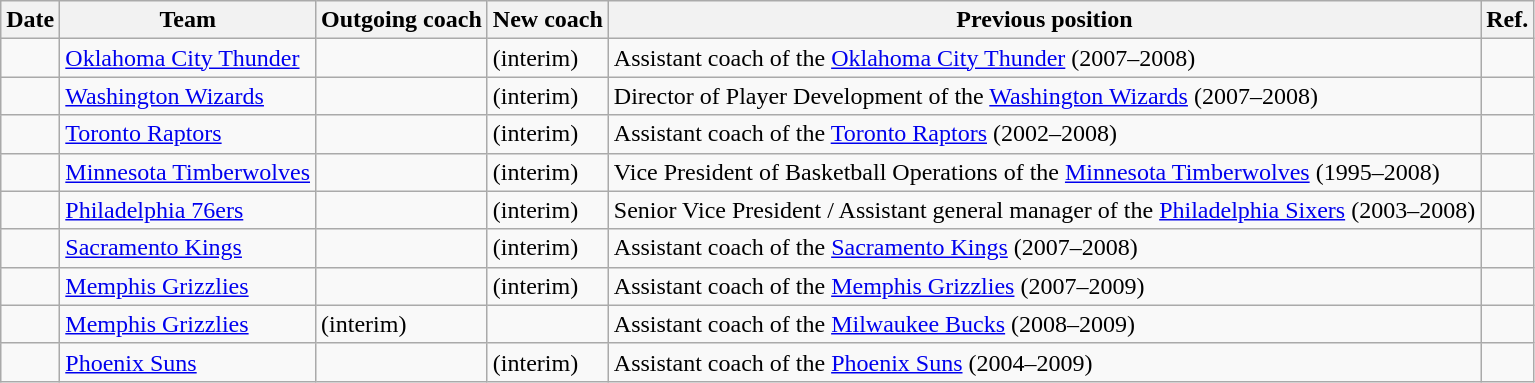<table class="wikitable sortable">
<tr>
<th>Date</th>
<th>Team</th>
<th>Outgoing coach</th>
<th>New coach</th>
<th>Previous position</th>
<th class=unsortable>Ref.</th>
</tr>
<tr>
<td></td>
<td><a href='#'>Oklahoma City Thunder</a></td>
<td></td>
<td><strong></strong> (interim)</td>
<td>Assistant coach of the <a href='#'>Oklahoma City Thunder</a> (2007–2008)</td>
<td align=center></td>
</tr>
<tr>
<td></td>
<td><a href='#'>Washington Wizards</a></td>
<td></td>
<td><strong></strong> (interim)</td>
<td>Director of Player Development of the <a href='#'>Washington Wizards</a> (2007–2008)</td>
<td align=center></td>
</tr>
<tr>
<td></td>
<td><a href='#'>Toronto Raptors</a></td>
<td></td>
<td><strong></strong> (interim)</td>
<td>Assistant coach of the <a href='#'>Toronto Raptors</a> (2002–2008)</td>
<td align=center></td>
</tr>
<tr>
<td></td>
<td><a href='#'>Minnesota Timberwolves</a></td>
<td></td>
<td><strong></strong> (interim)</td>
<td>Vice President of Basketball Operations of the <a href='#'>Minnesota Timberwolves</a> (1995–2008)</td>
<td align=center></td>
</tr>
<tr>
<td></td>
<td><a href='#'>Philadelphia 76ers</a></td>
<td></td>
<td><strong></strong> (interim)</td>
<td>Senior Vice President / Assistant general manager of the <a href='#'>Philadelphia Sixers</a> (2003–2008)</td>
<td align=center></td>
</tr>
<tr>
<td></td>
<td><a href='#'>Sacramento Kings</a></td>
<td></td>
<td><strong></strong> (interim)</td>
<td>Assistant coach of the <a href='#'>Sacramento Kings</a> (2007–2008)</td>
<td align=center></td>
</tr>
<tr>
<td></td>
<td><a href='#'>Memphis Grizzlies</a></td>
<td></td>
<td><strong></strong> (interim)</td>
<td>Assistant coach of the <a href='#'>Memphis Grizzlies</a> (2007–2009)</td>
<td align=center></td>
</tr>
<tr>
<td></td>
<td><a href='#'>Memphis Grizzlies</a></td>
<td> (interim)</td>
<td><strong></strong></td>
<td>Assistant coach of the <a href='#'>Milwaukee Bucks</a> (2008–2009)</td>
<td align=center></td>
</tr>
<tr>
<td></td>
<td><a href='#'>Phoenix Suns</a></td>
<td></td>
<td><strong></strong> (interim)</td>
<td>Assistant coach of the <a href='#'>Phoenix Suns</a> (2004–2009)</td>
<td align=center></td>
</tr>
</table>
